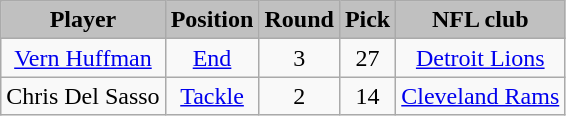<table class="wikitable" style="text-align:center;">
<tr style="background:#C0C0C0;">
<td><strong>Player</strong></td>
<td><strong>Position</strong></td>
<td><strong>Round</strong></td>
<td><strong>Pick</strong></td>
<td><strong>NFL club</strong></td>
</tr>
<tr align="center" bgcolor="">
<td><a href='#'>Vern Huffman</a></td>
<td><a href='#'>End</a></td>
<td>3</td>
<td>27</td>
<td><a href='#'>Detroit Lions</a></td>
</tr>
<tr align="center" bgcolor="">
<td>Chris Del Sasso</td>
<td><a href='#'>Tackle</a></td>
<td>2</td>
<td>14</td>
<td><a href='#'>Cleveland Rams</a></td>
</tr>
</table>
